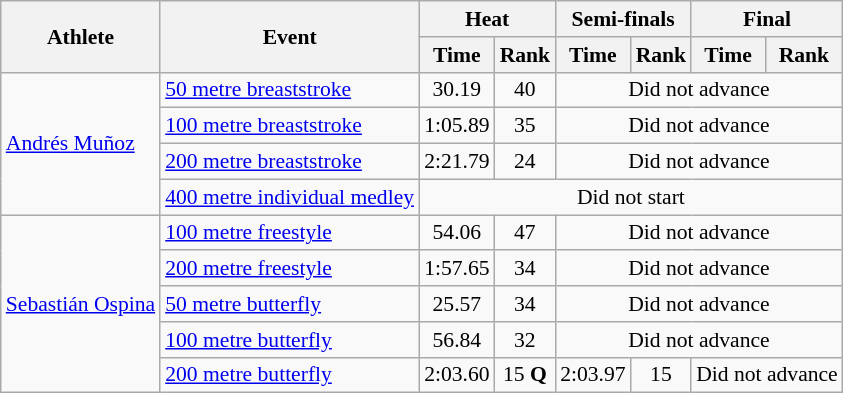<table class="wikitable" style="font-size:90%; text-align:center">
<tr>
<th rowspan="2">Athlete</th>
<th rowspan="2">Event</th>
<th colspan="2">Heat</th>
<th colspan="2">Semi-finals</th>
<th colspan="2">Final</th>
</tr>
<tr>
<th>Time</th>
<th>Rank</th>
<th>Time</th>
<th>Rank</th>
<th>Time</th>
<th>Rank</th>
</tr>
<tr>
<td align="left" rowspan="4"><a href='#'>Andrés Muñoz</a></td>
<td align="left"><a href='#'>50 metre breaststroke</a></td>
<td>30.19</td>
<td>40</td>
<td colspan="4">Did not advance</td>
</tr>
<tr>
<td align="left"><a href='#'>100 metre breaststroke</a></td>
<td>1:05.89</td>
<td>35</td>
<td colspan="4">Did not advance</td>
</tr>
<tr>
<td align="left"><a href='#'>200 metre breaststroke</a></td>
<td>2:21.79</td>
<td>24</td>
<td colspan="4">Did not advance</td>
</tr>
<tr>
<td align="left"><a href='#'>400 metre individual medley</a></td>
<td colspan="6">Did not start</td>
</tr>
<tr>
<td align="left" rowspan="5"><a href='#'>Sebastián Ospina</a></td>
<td align="left"><a href='#'>100 metre freestyle</a></td>
<td>54.06</td>
<td>47</td>
<td colspan="4">Did not advance</td>
</tr>
<tr>
<td align="left"><a href='#'>200 metre freestyle</a></td>
<td>1:57.65</td>
<td>34</td>
<td colspan="4">Did not advance</td>
</tr>
<tr>
<td align="left"><a href='#'>50 metre butterfly</a></td>
<td>25.57</td>
<td>34</td>
<td colspan="4">Did not advance</td>
</tr>
<tr>
<td align="left"><a href='#'>100 metre butterfly</a></td>
<td>56.84</td>
<td>32</td>
<td colspan="4">Did not advance</td>
</tr>
<tr>
<td align="left"><a href='#'>200 metre butterfly</a></td>
<td>2:03.60</td>
<td>15 <strong>Q</strong></td>
<td>2:03.97</td>
<td>15</td>
<td colspan="2">Did not advance</td>
</tr>
</table>
